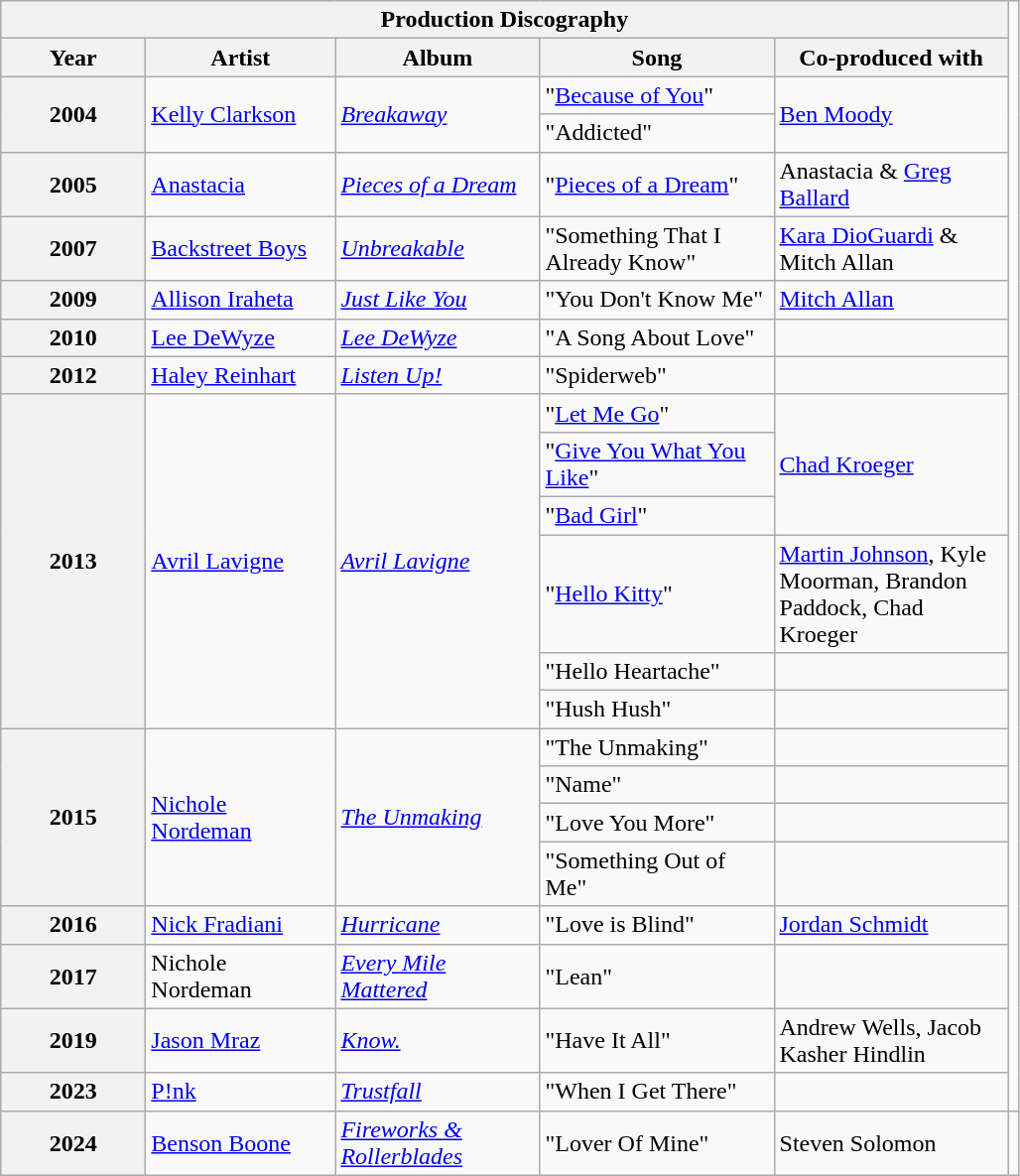<table class="wikitable">
<tr>
<th colspan="5">Production Discography</th>
</tr>
<tr>
<th width="90">Year</th>
<th width="120">Artist</th>
<th width="130">Album</th>
<th width="150">Song</th>
<th width="150">Co-produced with</th>
</tr>
<tr>
<th rowspan="2">2004</th>
<td rowspan="2"><a href='#'>Kelly Clarkson</a></td>
<td rowspan="2"><em><a href='#'>Breakaway</a></em></td>
<td>"<a href='#'>Because of You</a>"</td>
<td rowspan="2"><a href='#'>Ben Moody</a></td>
</tr>
<tr>
<td>"Addicted"</td>
</tr>
<tr>
<th>2005</th>
<td><a href='#'>Anastacia</a></td>
<td><em><a href='#'>Pieces of a Dream</a></em></td>
<td>"<a href='#'>Pieces of a Dream</a>"</td>
<td>Anastacia & <a href='#'>Greg Ballard</a></td>
</tr>
<tr>
<th>2007</th>
<td><a href='#'>Backstreet Boys</a></td>
<td><em><a href='#'>Unbreakable</a></em></td>
<td>"Something That I Already Know"</td>
<td><a href='#'>Kara DioGuardi</a> & Mitch Allan</td>
</tr>
<tr>
<th>2009</th>
<td><a href='#'>Allison Iraheta</a></td>
<td><em><a href='#'>Just Like You</a></em></td>
<td>"You Don't Know Me"</td>
<td><a href='#'>Mitch Allan</a></td>
</tr>
<tr>
<th>2010</th>
<td><a href='#'>Lee DeWyze</a></td>
<td><em><a href='#'>Lee DeWyze</a></em></td>
<td>"A Song About Love"</td>
<td></td>
</tr>
<tr>
<th>2012</th>
<td><a href='#'>Haley Reinhart</a></td>
<td><em><a href='#'>Listen Up!</a></em></td>
<td>"Spiderweb"</td>
<td></td>
</tr>
<tr>
<th rowspan="6">2013</th>
<td rowspan="6"><a href='#'>Avril Lavigne</a></td>
<td rowspan="6"><em><a href='#'>Avril Lavigne</a></em></td>
<td>"<a href='#'>Let Me Go</a>"</td>
<td rowspan="3"><a href='#'>Chad Kroeger</a></td>
</tr>
<tr>
<td>"<a href='#'>Give You What You Like</a>"</td>
</tr>
<tr>
<td>"<a href='#'>Bad Girl</a>"</td>
</tr>
<tr>
<td>"<a href='#'>Hello Kitty</a>"</td>
<td><a href='#'>Martin Johnson</a>, Kyle Moorman, Brandon Paddock, Chad Kroeger</td>
</tr>
<tr>
<td>"Hello Heartache"</td>
<td></td>
</tr>
<tr>
<td>"Hush Hush"</td>
<td></td>
</tr>
<tr>
<th rowspan="4">2015</th>
<td rowspan="4"><a href='#'>Nichole Nordeman</a></td>
<td rowspan="4"><em><a href='#'>The Unmaking</a></em></td>
<td>"The Unmaking"</td>
<td></td>
</tr>
<tr>
<td>"Name"</td>
<td></td>
</tr>
<tr>
<td>"Love You More"</td>
<td></td>
</tr>
<tr>
<td>"Something Out of Me"</td>
<td></td>
</tr>
<tr>
<th>2016</th>
<td><a href='#'>Nick Fradiani</a></td>
<td><em><a href='#'>Hurricane</a></em></td>
<td>"Love is Blind"</td>
<td><a href='#'>Jordan Schmidt</a></td>
</tr>
<tr>
<th>2017</th>
<td>Nichole Nordeman</td>
<td><em><a href='#'>Every Mile Mattered</a></em></td>
<td>"Lean"</td>
<td></td>
</tr>
<tr>
<th>2019</th>
<td><a href='#'>Jason Mraz</a></td>
<td><em><a href='#'>Know.</a></em></td>
<td>"Have It All"</td>
<td>Andrew Wells, Jacob Kasher Hindlin</td>
</tr>
<tr>
<th>2023</th>
<td><a href='#'>P!nk</a></td>
<td><em><a href='#'>Trustfall</a></em></td>
<td>"When I Get There"</td>
<td></td>
</tr>
<tr>
<th>2024</th>
<td><a href='#'>Benson Boone</a></td>
<td><em><a href='#'>Fireworks & Rollerblades</a></em></td>
<td>"Lover Of Mine"</td>
<td>Steven Solomon</td>
<td></td>
</tr>
</table>
